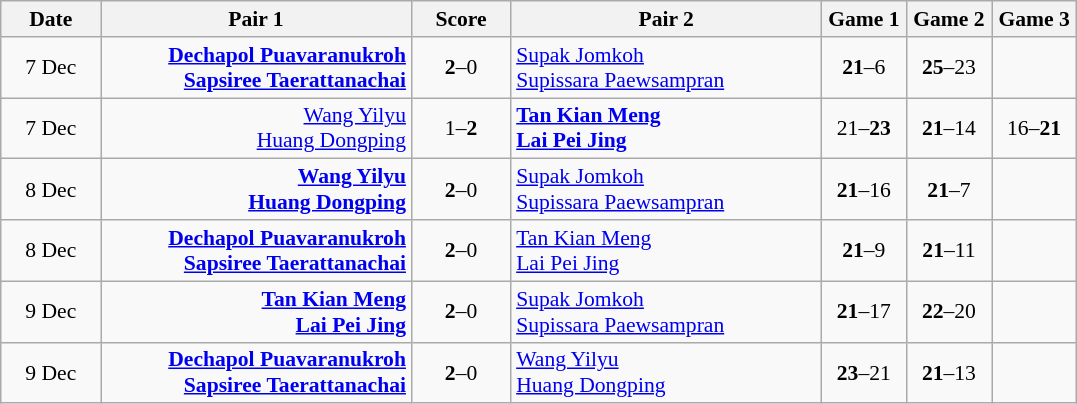<table class="wikitable" style="text-align: center; font-size:90%">
<tr>
<th width="60">Date</th>
<th align="right" width="200">Pair 1</th>
<th width="60">Score</th>
<th align="left"width="200">Pair 2</th>
<th width="50">Game 1</th>
<th width="50">Game 2</th>
<th width="50">Game 3</th>
</tr>
<tr>
<td>7 Dec</td>
<td align="right"><strong><a href='#'>Dechapol Puavaranukroh</a> <br><a href='#'>Sapsiree Taerattanachai</a> </strong></td>
<td align="center"><strong>2</strong>–0</td>
<td align="left"> <a href='#'>Supak Jomkoh</a><br> <a href='#'>Supissara Paewsampran</a></td>
<td><strong>21</strong>–6</td>
<td><strong>25</strong>–23</td>
<td></td>
</tr>
<tr>
<td>7 Dec</td>
<td align="right"><a href='#'>Wang Yilyu</a> <br><a href='#'>Huang Dongping</a> </td>
<td align="center">1–<strong>2</strong></td>
<td align="left"><strong> <a href='#'>Tan Kian Meng</a><br> <a href='#'>Lai Pei Jing</a></strong></td>
<td>21–<strong>23</strong></td>
<td><strong>21</strong>–14</td>
<td>16–<strong>21</strong></td>
</tr>
<tr>
<td>8 Dec</td>
<td align="right"><strong><a href='#'>Wang Yilyu</a> <br><a href='#'>Huang Dongping</a> </strong></td>
<td align="center"><strong>2</strong>–0</td>
<td align="left"> <a href='#'>Supak Jomkoh</a><br> <a href='#'>Supissara Paewsampran</a></td>
<td><strong>21</strong>–16</td>
<td><strong>21</strong>–7</td>
<td></td>
</tr>
<tr>
<td>8 Dec</td>
<td align="right"><strong><a href='#'>Dechapol Puavaranukroh</a> <br><a href='#'>Sapsiree Taerattanachai</a> </strong></td>
<td align="center"><strong>2</strong>–0</td>
<td align="left"> <a href='#'>Tan Kian Meng</a><br> <a href='#'>Lai Pei Jing</a></td>
<td><strong>21</strong>–9</td>
<td><strong>21</strong>–11</td>
<td></td>
</tr>
<tr>
<td>9 Dec</td>
<td align="right"><strong><a href='#'>Tan Kian Meng</a> <br><a href='#'>Lai Pei Jing</a> </strong></td>
<td align="center"><strong>2</strong>–0</td>
<td align="left"> <a href='#'>Supak Jomkoh</a><br> <a href='#'>Supissara Paewsampran</a></td>
<td><strong>21</strong>–17</td>
<td><strong>22</strong>–20</td>
<td></td>
</tr>
<tr>
<td>9 Dec</td>
<td align="right"><strong><a href='#'>Dechapol Puavaranukroh</a> <br><a href='#'>Sapsiree Taerattanachai</a> </strong></td>
<td align="center"><strong>2</strong>–0</td>
<td align="left"> <a href='#'>Wang Yilyu</a><br> <a href='#'>Huang Dongping</a></td>
<td><strong>23</strong>–21</td>
<td><strong>21</strong>–13</td>
<td></td>
</tr>
</table>
